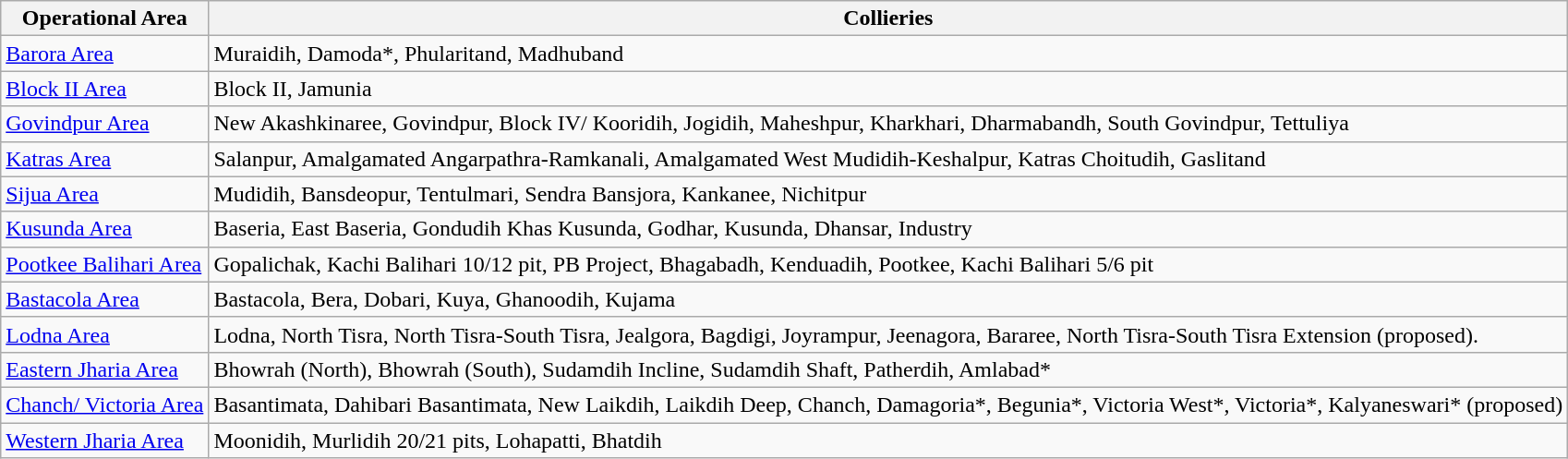<table class="wikitable">
<tr>
<th>Operational Area</th>
<th>Collieries</th>
</tr>
<tr>
<td><a href='#'>Barora Area</a></td>
<td>Muraidih, Damoda*, Phularitand, Madhuband</td>
</tr>
<tr>
<td><a href='#'>Block II Area</a></td>
<td>Block II, Jamunia</td>
</tr>
<tr>
<td><a href='#'>Govindpur Area</a></td>
<td>New Akashkinaree, Govindpur, Block IV/ Kooridih, Jogidih, Maheshpur, Kharkhari, Dharmabandh, South Govindpur, Tettuliya</td>
</tr>
<tr>
<td><a href='#'>Katras Area</a></td>
<td>Salanpur, Amalgamated Angarpathra-Ramkanali, Amalgamated West Mudidih-Keshalpur, Katras Choitudih, Gaslitand</td>
</tr>
<tr>
<td><a href='#'>Sijua Area</a></td>
<td>Mudidih, Bansdeopur, Tentulmari, Sendra Bansjora, Kankanee, Nichitpur</td>
</tr>
<tr>
<td><a href='#'>Kusunda Area</a></td>
<td>Baseria, East Baseria, Gondudih Khas Kusunda, Godhar, Kusunda, Dhansar, Industry</td>
</tr>
<tr>
<td><a href='#'>Pootkee Balihari Area</a></td>
<td>Gopalichak, Kachi Balihari 10/12 pit, PB Project, Bhagabadh, Kenduadih, Pootkee, Kachi Balihari 5/6 pit</td>
</tr>
<tr>
<td><a href='#'>Bastacola Area</a></td>
<td>Bastacola, Bera, Dobari, Kuya, Ghanoodih, Kujama</td>
</tr>
<tr>
<td><a href='#'>Lodna Area</a></td>
<td>Lodna, North Tisra, North Tisra-South Tisra, Jealgora, Bagdigi, Joyrampur, Jeenagora, Bararee, North Tisra-South Tisra Extension (proposed).</td>
</tr>
<tr>
<td><a href='#'>Eastern Jharia Area</a></td>
<td>Bhowrah (North), Bhowrah (South), Sudamdih Incline, Sudamdih Shaft, Patherdih, Amlabad*</td>
</tr>
<tr>
<td><a href='#'>Chanch/ Victoria Area</a></td>
<td>Basantimata, Dahibari Basantimata, New Laikdih, Laikdih Deep, Chanch, Damagoria*, Begunia*, Victoria West*, Victoria*, Kalyaneswari* (proposed)</td>
</tr>
<tr>
<td><a href='#'>Western Jharia Area</a></td>
<td>Moonidih, Murlidih 20/21 pits, Lohapatti, Bhatdih</td>
</tr>
</table>
